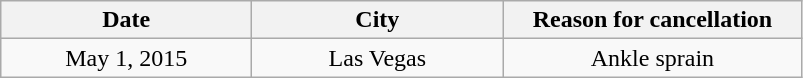<table class="wikitable" style="text-align:center;">
<tr>
<th scope="col" style="width:10em;">Date</th>
<th scope="col" style="width:10em;">City</th>
<th scope="col" style="width:12em;">Reason for cancellation</th>
</tr>
<tr>
<td>May 1, 2015</td>
<td>Las Vegas</td>
<td>Ankle sprain</td>
</tr>
</table>
